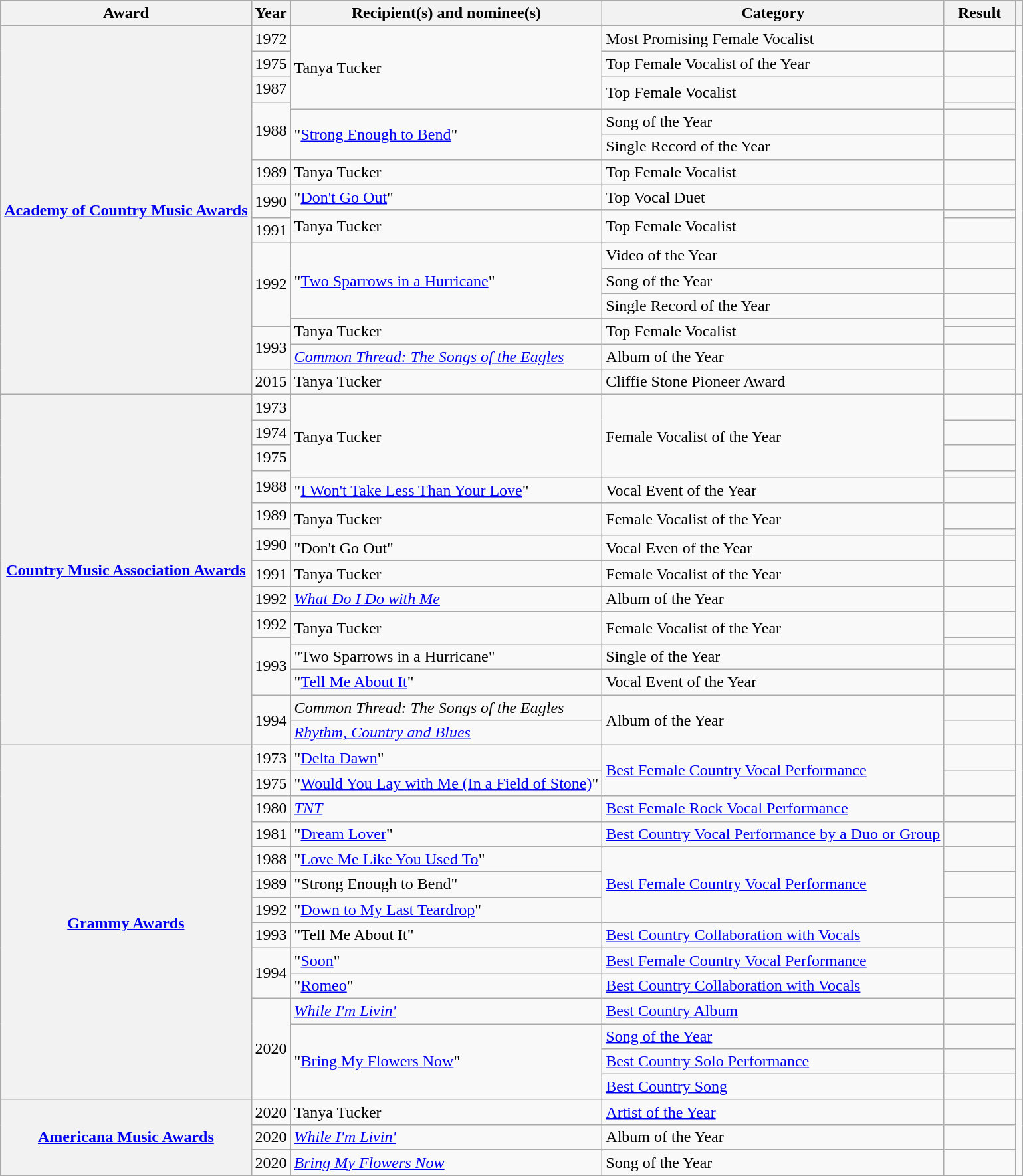<table class="wikitable sortable plainrowheaders">
<tr>
<th scope="col">Award</th>
<th scope="col">Year</th>
<th scope="col">Recipient(s) and nominee(s)</th>
<th scope="col">Category</th>
<th scope="col" style="width:7%;">Result</th>
<th scope="col" class="unsortable"></th>
</tr>
<tr>
<th style="text-align:center;" scope="row" rowspan = "17"><a href='#'>Academy of Country Music Awards</a></th>
<td style="text-align:center;">1972</td>
<td rowspan = "4">Tanya Tucker</td>
<td>Most Promising Female Vocalist</td>
<td></td>
<td style="text-align:center;" rowspan = "17"></td>
</tr>
<tr>
<td style="text-align:center;">1975</td>
<td>Top Female Vocalist of the Year</td>
<td></td>
</tr>
<tr>
<td style="text-align:center;">1987</td>
<td rowspan = "2">Top Female Vocalist</td>
<td></td>
</tr>
<tr>
<td style="text-align:center;" rowspan = "3">1988</td>
<td></td>
</tr>
<tr>
<td rowspan = "2">"<a href='#'>Strong Enough to Bend</a>"</td>
<td>Song of the Year</td>
<td></td>
</tr>
<tr>
<td>Single Record of the Year</td>
<td></td>
</tr>
<tr>
<td style="text-align:center;">1989</td>
<td>Tanya Tucker</td>
<td>Top Female Vocalist</td>
<td></td>
</tr>
<tr>
<td style="text-align:center;" rowspan = "2">1990</td>
<td>"<a href='#'>Don't Go Out</a>" </td>
<td>Top Vocal Duet</td>
<td></td>
</tr>
<tr>
<td rowspan = "2">Tanya Tucker</td>
<td rowspan = "2">Top Female Vocalist</td>
<td></td>
</tr>
<tr>
<td style="text-align:center;">1991</td>
<td></td>
</tr>
<tr>
<td style="text-align:center;" rowspan = "4">1992</td>
<td rowspan = "3">"<a href='#'>Two Sparrows in a Hurricane</a>"</td>
<td>Video of the Year</td>
<td></td>
</tr>
<tr>
<td>Song of the Year</td>
<td></td>
</tr>
<tr>
<td>Single Record of the Year</td>
<td></td>
</tr>
<tr>
<td rowspan = "2">Tanya Tucker</td>
<td rowspan = "2">Top Female Vocalist</td>
<td></td>
</tr>
<tr>
<td style="text-align:center;" rowspan = "2">1993</td>
<td></td>
</tr>
<tr>
<td><em><a href='#'>Common Thread: The Songs of the Eagles</a></em></td>
<td>Album of the Year</td>
<td></td>
</tr>
<tr>
<td style="text-align:center;">2015</td>
<td>Tanya Tucker</td>
<td>Cliffie Stone Pioneer Award</td>
<td></td>
</tr>
<tr>
<th style="text-align:center;" scope="row" rowspan = "16"><a href='#'>Country Music Association Awards</a></th>
<td style="text-align:center;">1973</td>
<td rowspan = "4">Tanya Tucker</td>
<td rowspan = "4">Female Vocalist of the Year</td>
<td></td>
<td style="text-align:center;" rowspan = "16"></td>
</tr>
<tr>
<td style="text-align:center;">1974</td>
<td></td>
</tr>
<tr>
<td style="text-align:center;">1975</td>
<td></td>
</tr>
<tr>
<td style="text-align:center;" rowspan = "2">1988</td>
<td></td>
</tr>
<tr>
<td>"<a href='#'>I Won't Take Less Than Your Love</a>" </td>
<td>Vocal Event of the Year</td>
<td></td>
</tr>
<tr>
<td style="text-align:center;">1989</td>
<td rowspan = "2">Tanya Tucker</td>
<td rowspan = "2">Female Vocalist of the Year</td>
<td></td>
</tr>
<tr>
<td style="text-align:center;" rowspan = "2">1990</td>
<td></td>
</tr>
<tr>
<td>"Don't Go Out" </td>
<td>Vocal Even of the Year</td>
<td></td>
</tr>
<tr>
<td style="text-align:center;">1991</td>
<td>Tanya Tucker</td>
<td>Female Vocalist of the Year</td>
<td></td>
</tr>
<tr>
<td style="text-align:center;">1992</td>
<td><em><a href='#'>What Do I Do with Me</a></em></td>
<td>Album of the Year</td>
<td></td>
</tr>
<tr>
<td style="text-align:center;">1992</td>
<td rowspan = "2">Tanya Tucker</td>
<td rowspan = "2">Female Vocalist of the Year</td>
<td></td>
</tr>
<tr>
<td style="text-align:center;" rowspan = "3">1993</td>
<td></td>
</tr>
<tr>
<td>"Two Sparrows in a Hurricane"</td>
<td>Single of the Year</td>
<td></td>
</tr>
<tr>
<td>"<a href='#'>Tell Me About It</a>" </td>
<td>Vocal Event of the Year</td>
<td></td>
</tr>
<tr>
<td style="text-align:center;" rowspan = "2">1994</td>
<td><em>Common Thread: The Songs of the Eagles</em></td>
<td rowspan = "2">Album of the Year</td>
<td></td>
</tr>
<tr>
<td><em><a href='#'>Rhythm, Country and Blues</a></em></td>
<td></td>
</tr>
<tr>
<th style="text-align:center;" scope="row" rowspan = "14"><a href='#'>Grammy Awards</a></th>
<td style="text-align:center;">1973</td>
<td>"<a href='#'>Delta Dawn</a>"</td>
<td rowspan=2><a href='#'>Best Female Country Vocal Performance</a></td>
<td></td>
<td style="text-align:center;" rowspan = "14"></td>
</tr>
<tr>
<td style="text-align:center;">1975</td>
<td>"<a href='#'>Would You Lay with Me (In a Field of Stone)</a>"</td>
<td></td>
</tr>
<tr>
<td style="text-align:center;">1980</td>
<td><em><a href='#'>TNT</a></em></td>
<td><a href='#'>Best Female Rock Vocal Performance</a></td>
<td></td>
</tr>
<tr>
<td style="text-align:center;">1981</td>
<td>"<a href='#'>Dream Lover</a>" </td>
<td><a href='#'>Best Country Vocal Performance by a Duo or Group</a></td>
<td></td>
</tr>
<tr>
<td style="text-align:center;">1988</td>
<td>"<a href='#'>Love Me Like You Used To</a>"</td>
<td rowspan=3><a href='#'>Best Female Country Vocal Performance</a></td>
<td></td>
</tr>
<tr>
<td style="text-align:center;">1989</td>
<td>"Strong Enough to Bend"</td>
<td></td>
</tr>
<tr>
<td style="text-align:center;">1992</td>
<td>"<a href='#'>Down to My Last Teardrop</a>"</td>
<td></td>
</tr>
<tr>
<td style="text-align:center;">1993</td>
<td>"Tell Me About It" </td>
<td><a href='#'>Best Country Collaboration with Vocals</a></td>
<td></td>
</tr>
<tr>
<td style="text-align:center;" rowspan=2>1994</td>
<td>"<a href='#'>Soon</a>"</td>
<td><a href='#'>Best Female Country Vocal Performance</a></td>
<td></td>
</tr>
<tr>
<td>"<a href='#'>Romeo</a>"<br></td>
<td><a href='#'>Best Country Collaboration with Vocals</a></td>
<td></td>
</tr>
<tr>
<td style="text-align:center;"rowspan = "4">2020</td>
<td><em><a href='#'>While I'm Livin'</a></em></td>
<td><a href='#'>Best Country Album</a></td>
<td></td>
</tr>
<tr>
<td rowspan = "3">"<a href='#'>Bring My Flowers Now</a>"</td>
<td><a href='#'>Song of the Year</a></td>
<td></td>
</tr>
<tr>
<td><a href='#'>Best Country Solo Performance</a></td>
<td></td>
</tr>
<tr>
<td><a href='#'>Best Country Song</a></td>
<td></td>
</tr>
<tr>
<th style="text-align:center;" scope="row" rowspan = "14"><a href='#'>Americana Music Awards</a></th>
<td style="text-align:center;">2020</td>
<td>Tanya Tucker</td>
<td rowspan=1><a href='#'>Artist of the Year</a></td>
<td></td>
<td style="text-align:center;" rowspan = "14"></td>
</tr>
<tr>
<td style="text-align:center;">2020</td>
<td><em><a href='#'>While I'm Livin'</a></em></td>
<td>Album of the Year</td>
<td></td>
</tr>
<tr>
<td style="text-align:center;">2020</td>
<td><em><a href='#'>Bring My Flowers Now</a></em></td>
<td>Song of the Year</td>
<td></td>
</tr>
<tr>
</tr>
</table>
